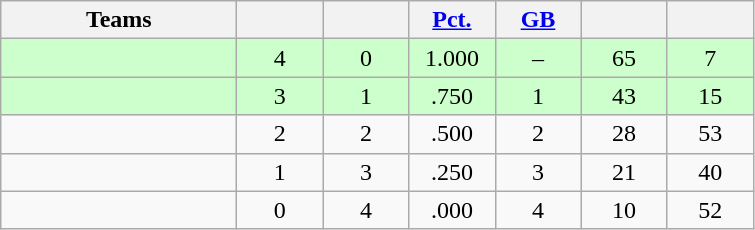<table class="wikitable" style="text-align:center;">
<tr>
<th width=150px>Teams</th>
<th width=50px></th>
<th width=50px></th>
<th width=50px><a href='#'>Pct.</a></th>
<th width=50px><a href='#'>GB</a></th>
<th width=50px></th>
<th width=50px></th>
</tr>
<tr style="background-color:#cfc">
<td align=left></td>
<td>4</td>
<td>0</td>
<td>1.000</td>
<td>–</td>
<td>65</td>
<td>7</td>
</tr>
<tr style="background-color:#cfc">
<td align=left></td>
<td>3</td>
<td>1</td>
<td>.750</td>
<td>1</td>
<td>43</td>
<td>15</td>
</tr>
<tr>
<td align=left></td>
<td>2</td>
<td>2</td>
<td>.500</td>
<td>2</td>
<td>28</td>
<td>53</td>
</tr>
<tr>
<td align=left></td>
<td>1</td>
<td>3</td>
<td>.250</td>
<td>3</td>
<td>21</td>
<td>40</td>
</tr>
<tr>
<td align=left></td>
<td>0</td>
<td>4</td>
<td>.000</td>
<td>4</td>
<td>10</td>
<td>52</td>
</tr>
</table>
